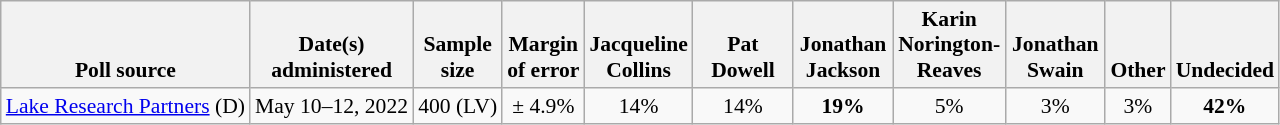<table class="wikitable" style="font-size:90%;text-align:center;">
<tr valign=bottom>
<th>Poll source</th>
<th>Date(s)<br>administered</th>
<th>Sample<br>size</th>
<th>Margin<br>of error</th>
<th style="width:60px;">Jacqueline<br>Collins</th>
<th style="width:60px;">Pat<br>Dowell</th>
<th style="width:60px;">Jonathan<br>Jackson</th>
<th style="width:60px;">Karin<br>Norington-Reaves</th>
<th style="width:60px;">Jonathan<br>Swain</th>
<th>Other</th>
<th>Undecided</th>
</tr>
<tr>
<td style="text-align:left;"><a href='#'>Lake Research Partners</a> (D)</td>
<td>May 10–12, 2022</td>
<td>400 (LV)</td>
<td>± 4.9%</td>
<td>14%</td>
<td>14%</td>
<td><strong>19%</strong></td>
<td>5%</td>
<td>3%</td>
<td>3%</td>
<td><strong>42%</strong></td>
</tr>
</table>
